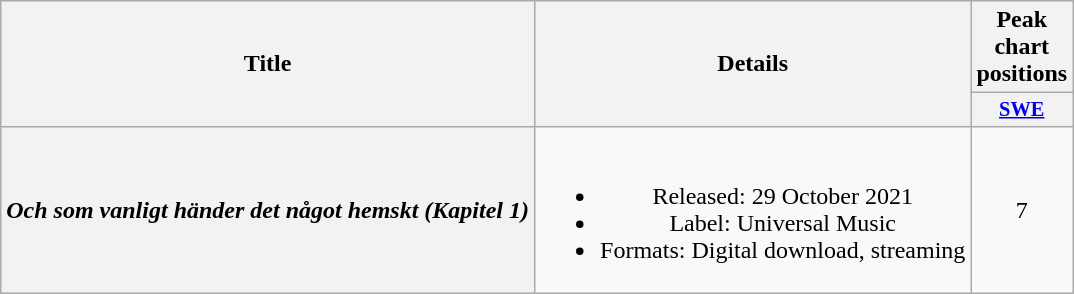<table class="wikitable plainrowheaders" style="text-align:center;">
<tr>
<th scope="col" rowspan="2">Title</th>
<th scope="col" rowspan="2">Details</th>
<th scope="col" colspan="1">Peak chart positions</th>
</tr>
<tr>
<th scope="col" style="width:3em;font-size:85%;"><a href='#'>SWE</a><br></th>
</tr>
<tr>
<th scope="row"><em>Och som vanligt händer det något hemskt (Kapitel 1)</em></th>
<td><br><ul><li>Released: 29 October 2021</li><li>Label: Universal Music</li><li>Formats: Digital download, streaming</li></ul></td>
<td>7<br></td>
</tr>
</table>
